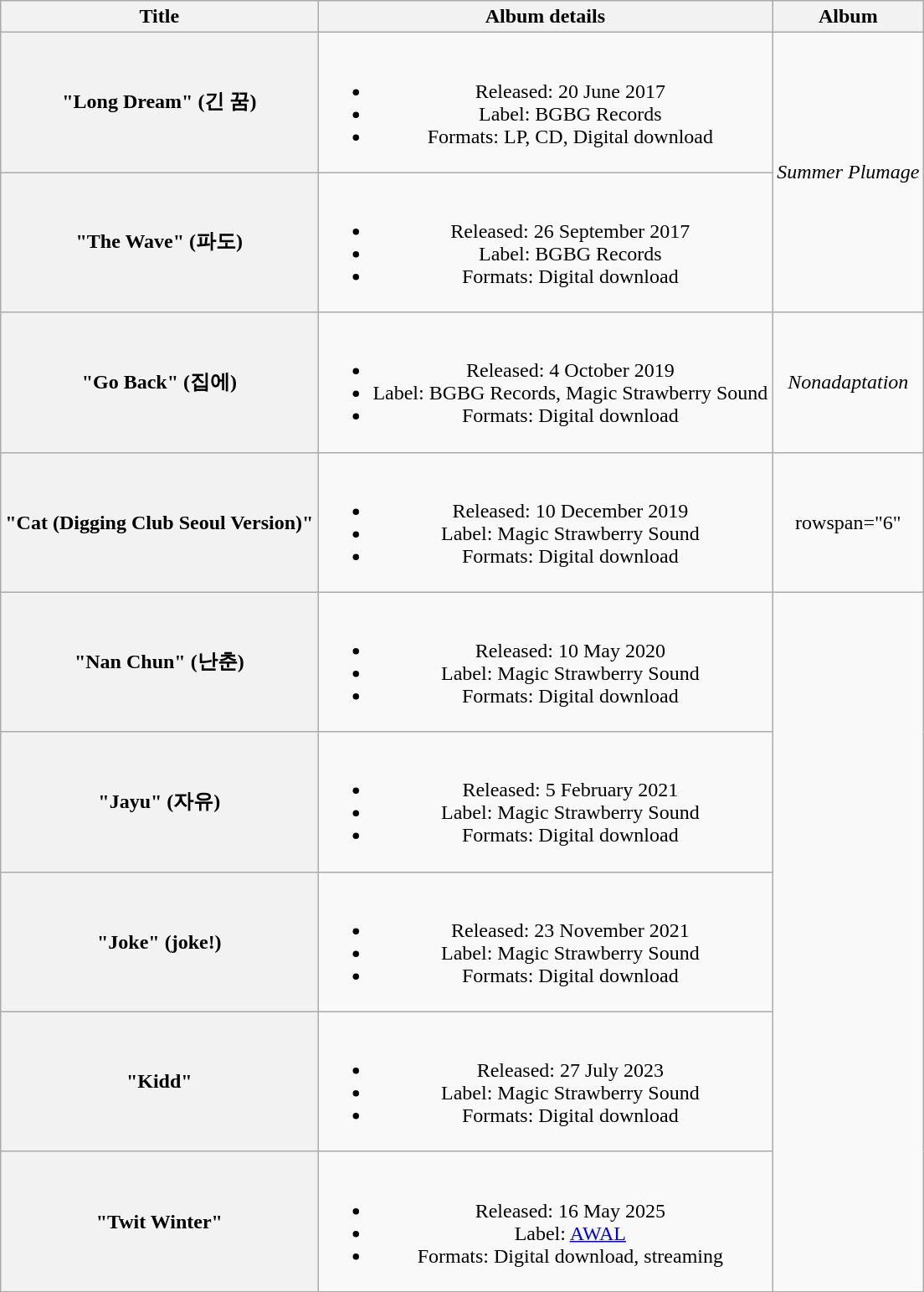<table class="wikitable plainrowheaders" style="text-align:center;">
<tr>
<th scope="col">Title</th>
<th scope="col">Album details</th>
<th scope="col">Album</th>
</tr>
<tr>
<th scope="row">"Long Dream" (긴 꿈)</th>
<td><br><ul><li>Released: 20 June 2017</li><li>Label: BGBG Records</li><li>Formats: LP, CD, Digital download</li></ul></td>
<td rowspan = "2"><em>Summer Plumage</em></td>
</tr>
<tr>
<th scope="row">"The Wave" (파도)</th>
<td><br><ul><li>Released: 26 September 2017</li><li>Label: BGBG Records</li><li>Formats: Digital download</li></ul></td>
</tr>
<tr>
<th scope="row">"Go Back" (집에)</th>
<td><br><ul><li>Released: 4 October 2019</li><li>Label: BGBG Records, Magic Strawberry Sound</li><li>Formats: Digital download</li></ul></td>
<td><em>Nonadaptation</em></td>
</tr>
<tr>
<th scope="row">"Cat (Digging Club Seoul Version)"</th>
<td><br><ul><li>Released: 10 December 2019</li><li>Label: Magic Strawberry Sound</li><li>Formats: Digital download</li></ul></td>
<td>rowspan="6"</td>
</tr>
<tr>
<th scope="row">"Nan Chun" (난춘)</th>
<td><br><ul><li>Released: 10 May 2020</li><li>Label: Magic Strawberry Sound</li><li>Formats: Digital download</li></ul></td>
</tr>
<tr>
<th scope="row">"Jayu" (자유)</th>
<td><br><ul><li>Released: 5 February 2021</li><li>Label: Magic Strawberry Sound</li><li>Formats: Digital download</li></ul></td>
</tr>
<tr>
<th scope="row">"Joke" (joke!)</th>
<td><br><ul><li>Released: 23 November 2021</li><li>Label: Magic Strawberry Sound</li><li>Formats: Digital download</li></ul></td>
</tr>
<tr>
<th scope="row">"Kidd"</th>
<td><br><ul><li>Released: 27 July 2023</li><li>Label: Magic Strawberry Sound</li><li>Formats: Digital download</li></ul></td>
</tr>
<tr>
<th scope="row">"Twit Winter"</th>
<td><br><ul><li>Released: 16 May 2025</li><li>Label: <a href='#'>AWAL</a></li><li>Formats: Digital download, streaming</li></ul></td>
</tr>
<tr>
</tr>
</table>
